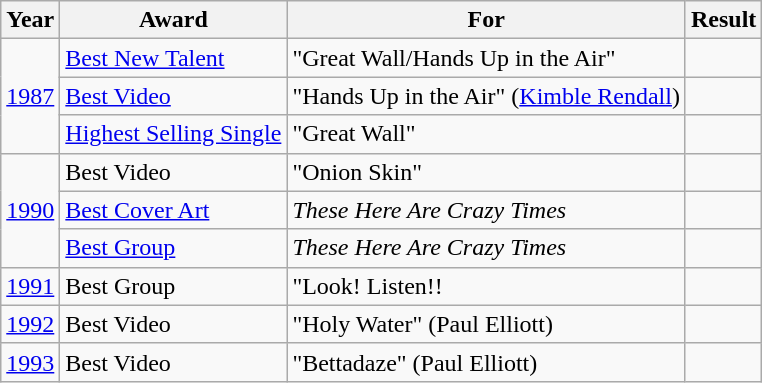<table class="wikitable">
<tr>
<th>Year</th>
<th>Award</th>
<th>For</th>
<th>Result</th>
</tr>
<tr>
<td rowspan="3"><a href='#'>1987</a></td>
<td><a href='#'>Best New Talent</a></td>
<td>"Great Wall/Hands Up in the Air"</td>
<td></td>
</tr>
<tr>
<td><a href='#'>Best Video</a></td>
<td>"Hands Up in the Air" (<a href='#'>Kimble Rendall</a>)</td>
<td></td>
</tr>
<tr>
<td><a href='#'>Highest Selling Single</a></td>
<td>"Great Wall"</td>
<td></td>
</tr>
<tr>
<td rowspan="3"><a href='#'>1990</a></td>
<td>Best Video</td>
<td>"Onion Skin"</td>
<td></td>
</tr>
<tr>
<td><a href='#'>Best Cover Art</a></td>
<td><em>These Here Are Crazy Times</em></td>
<td></td>
</tr>
<tr>
<td><a href='#'>Best Group</a></td>
<td><em>These Here Are Crazy Times</em></td>
<td></td>
</tr>
<tr>
<td rowspan="1"><a href='#'>1991</a></td>
<td>Best Group</td>
<td>"Look! Listen!!</td>
<td></td>
</tr>
<tr>
<td rowspan="1"><a href='#'>1992</a></td>
<td>Best Video</td>
<td>"Holy Water" (Paul Elliott)</td>
<td></td>
</tr>
<tr>
<td rowspan="2"><a href='#'>1993</a></td>
<td>Best Video</td>
<td>"Bettadaze"  (Paul Elliott)</td>
<td></td>
</tr>
</table>
